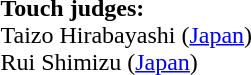<table style="width:100%">
<tr>
<td><br><strong>Touch judges:</strong>
<br>Taizo Hirabayashi (<a href='#'>Japan</a>)
<br>Rui Shimizu (<a href='#'>Japan</a>)</td>
</tr>
</table>
